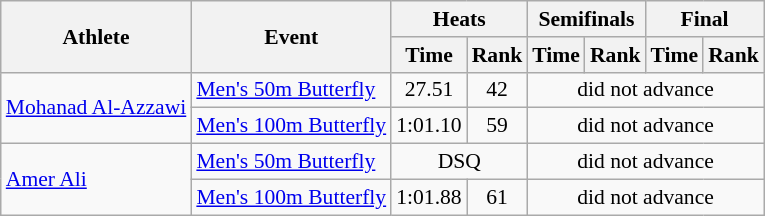<table class=wikitable style="font-size:90%">
<tr>
<th rowspan="2">Athlete</th>
<th rowspan="2">Event</th>
<th colspan="2">Heats</th>
<th colspan="2">Semifinals</th>
<th colspan="2">Final</th>
</tr>
<tr>
<th>Time</th>
<th>Rank</th>
<th>Time</th>
<th>Rank</th>
<th>Time</th>
<th>Rank</th>
</tr>
<tr>
<td rowspan="2"><a href='#'>Mohanad Al-Azzawi</a></td>
<td><a href='#'>Men's 50m Butterfly</a></td>
<td align=center>27.51</td>
<td align=center>42</td>
<td align=center colspan=4>did not advance</td>
</tr>
<tr>
<td><a href='#'>Men's 100m Butterfly</a></td>
<td align=center>1:01.10</td>
<td align=center>59</td>
<td align=center colspan=4>did not advance</td>
</tr>
<tr>
<td rowspan="2"><a href='#'>Amer Ali</a></td>
<td><a href='#'>Men's 50m Butterfly</a></td>
<td align=center colspan=2>DSQ</td>
<td align=center colspan=4>did not advance</td>
</tr>
<tr>
<td><a href='#'>Men's 100m Butterfly</a></td>
<td align=center>1:01.88</td>
<td align=center>61</td>
<td align=center colspan=4>did not advance</td>
</tr>
</table>
